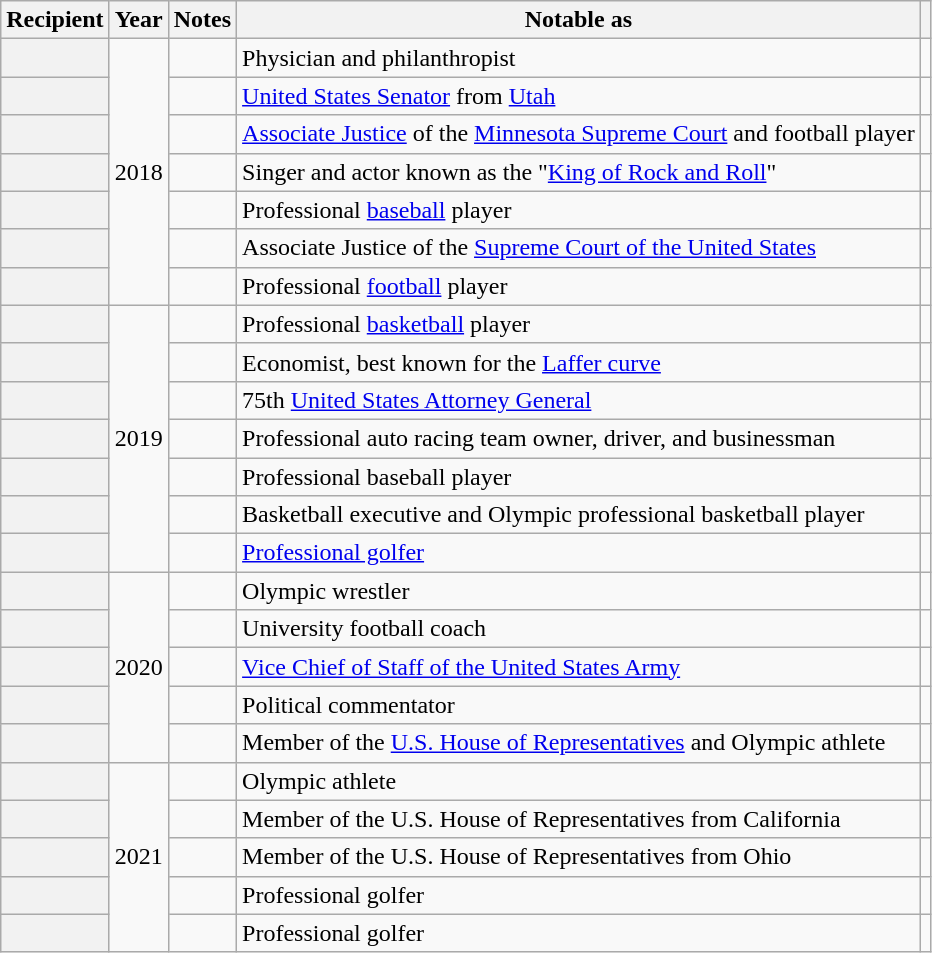<table class="wikitable sortable plainrowheaders">
<tr>
<th>Recipient</th>
<th>Year</th>
<th>Notes</th>
<th>Notable as</th>
<th class="unsortable"></th>
</tr>
<tr>
<th scope="row"></th>
<td rowspan="7">2018</td>
<td></td>
<td>Physician and philanthropist</td>
<td></td>
</tr>
<tr>
<th scope="row"></th>
<td></td>
<td><a href='#'>United States Senator</a> from <a href='#'>Utah</a></td>
<td></td>
</tr>
<tr>
<th scope="row"></th>
<td></td>
<td><a href='#'>Associate Justice</a> of the <a href='#'>Minnesota Supreme Court</a> and football player</td>
<td></td>
</tr>
<tr>
<th scope="row"></th>
<td></td>
<td>Singer and actor known as the "<a href='#'>King of Rock and Roll</a>"</td>
<td></td>
</tr>
<tr>
<th scope="row"></th>
<td></td>
<td>Professional <a href='#'>baseball</a> player</td>
<td></td>
</tr>
<tr>
<th scope="row"></th>
<td></td>
<td>Associate Justice of the <a href='#'>Supreme Court of the United States</a></td>
<td></td>
</tr>
<tr>
<th scope="row"></th>
<td></td>
<td>Professional <a href='#'>football</a> player</td>
<td></td>
</tr>
<tr>
<th scope="row"></th>
<td rowspan="7">2019</td>
<td></td>
<td>Professional <a href='#'>basketball</a> player</td>
<td></td>
</tr>
<tr>
<th scope="row"></th>
<td></td>
<td>Economist, best known for the <a href='#'>Laffer curve</a></td>
<td></td>
</tr>
<tr>
<th scope="row"></th>
<td></td>
<td>75th <a href='#'>United States Attorney General</a></td>
<td></td>
</tr>
<tr>
<th scope="row"></th>
<td></td>
<td>Professional auto racing team owner, driver, and businessman</td>
<td></td>
</tr>
<tr>
<th scope="row"></th>
<td></td>
<td>Professional baseball player</td>
<td></td>
</tr>
<tr>
<th scope="row"></th>
<td></td>
<td>Basketball executive and Olympic professional basketball player</td>
<td></td>
</tr>
<tr>
<th scope="row"></th>
<td></td>
<td><a href='#'>Professional golfer</a></td>
<td></td>
</tr>
<tr>
<th scope="row"></th>
<td rowspan="5">2020</td>
<td></td>
<td>Olympic wrestler</td>
<td></td>
</tr>
<tr>
<th scope="row"></th>
<td></td>
<td>University football coach</td>
<td></td>
</tr>
<tr>
<th scope="row"></th>
<td></td>
<td><a href='#'>Vice Chief of Staff of the United States Army</a></td>
<td></td>
</tr>
<tr>
<th scope="row"></th>
<td></td>
<td>Political commentator</td>
<td></td>
</tr>
<tr>
<th scope="row"></th>
<td></td>
<td>Member of the <a href='#'>U.S. House of Representatives</a> and Olympic athlete</td>
<td></td>
</tr>
<tr>
<th scope="row"></th>
<td rowspan="5">2021</td>
<td></td>
<td>Olympic athlete</td>
<td></td>
</tr>
<tr>
<th scope="row"></th>
<td></td>
<td>Member of the U.S. House of Representatives from California</td>
<td></td>
</tr>
<tr>
<th scope="row"></th>
<td></td>
<td>Member of the U.S. House of Representatives from Ohio</td>
<td></td>
</tr>
<tr>
<th scope="row"></th>
<td></td>
<td>Professional golfer</td>
<td></td>
</tr>
<tr>
<th scope="row"></th>
<td></td>
<td>Professional golfer</td>
<td></td>
</tr>
</table>
